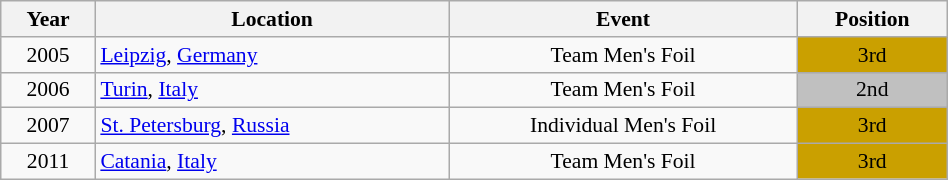<table class="wikitable" width="50%" style="font-size:90%; text-align:center;">
<tr>
<th>Year</th>
<th>Location</th>
<th>Event</th>
<th>Position</th>
</tr>
<tr>
<td>2005</td>
<td rowspan="1" align="left"> <a href='#'>Leipzig</a>, <a href='#'>Germany</a></td>
<td>Team Men's Foil</td>
<td bgcolor="caramel">3rd</td>
</tr>
<tr>
<td>2006</td>
<td rowspan="1" align="left"> <a href='#'>Turin</a>, <a href='#'>Italy</a></td>
<td>Team Men's Foil</td>
<td bgcolor="silver">2nd</td>
</tr>
<tr>
<td>2007</td>
<td rowspan="1" align="left"> <a href='#'>St. Petersburg</a>, <a href='#'>Russia</a></td>
<td>Individual Men's Foil</td>
<td bgcolor="caramel">3rd</td>
</tr>
<tr>
<td>2011</td>
<td rowspan="1" align="left"> <a href='#'>Catania</a>, <a href='#'>Italy</a></td>
<td>Team Men's Foil</td>
<td bgcolor="caramel">3rd</td>
</tr>
</table>
